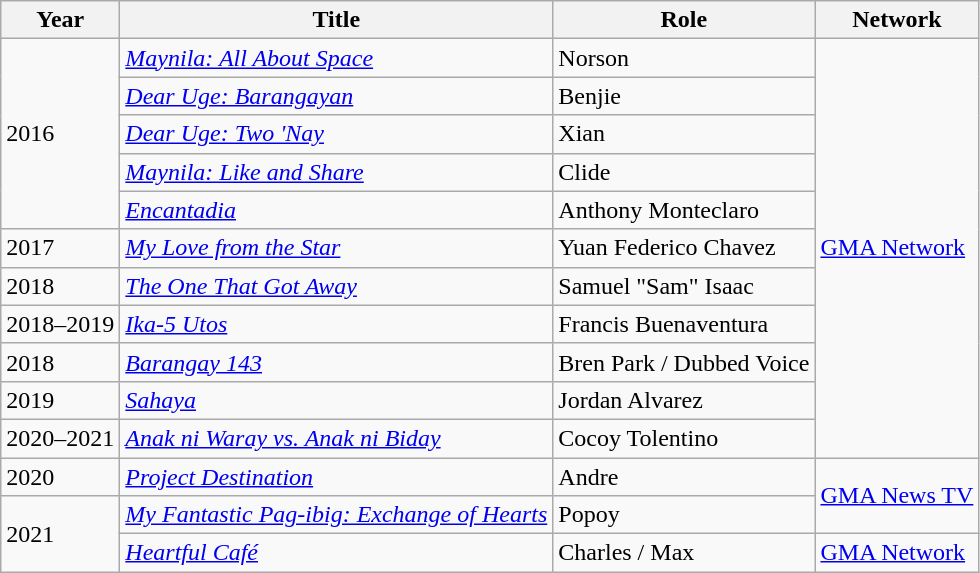<table class="wikitable plainrowheaders sortable">
<tr>
<th scope="col">Year</th>
<th scope="col">Title</th>
<th scope="col">Role</th>
<th scope="col">Network</th>
</tr>
<tr>
<td rowspan="5">2016</td>
<td><em><a href='#'>Maynila: All About Space</a></em></td>
<td>Norson</td>
<td rowspan="11"><a href='#'>GMA Network</a></td>
</tr>
<tr>
<td><em><a href='#'>Dear Uge: Barangayan</a></em></td>
<td>Benjie</td>
</tr>
<tr>
<td><em><a href='#'>Dear Uge: Two 'Nay</a></em></td>
<td>Xian</td>
</tr>
<tr>
<td><em><a href='#'>Maynila: Like and Share</a></em></td>
<td>Clide</td>
</tr>
<tr>
<td><em><a href='#'>Encantadia</a></em></td>
<td>Anthony Monteclaro</td>
</tr>
<tr>
<td>2017</td>
<td><em><a href='#'>My Love from the Star</a></em></td>
<td>Yuan Federico Chavez</td>
</tr>
<tr>
<td>2018</td>
<td><em><a href='#'>The One That Got Away</a></em></td>
<td>Samuel "Sam" Isaac</td>
</tr>
<tr>
<td>2018–2019</td>
<td><em><a href='#'>Ika-5 Utos</a></em></td>
<td>Francis Buenaventura</td>
</tr>
<tr>
<td>2018</td>
<td><em><a href='#'>Barangay 143</a></em></td>
<td>Bren Park / Dubbed Voice</td>
</tr>
<tr>
<td>2019</td>
<td><em><a href='#'>Sahaya</a></em></td>
<td>Jordan Alvarez</td>
</tr>
<tr>
<td>2020–2021</td>
<td><em><a href='#'>Anak ni Waray vs. Anak ni Biday</a></em></td>
<td>Cocoy Tolentino</td>
</tr>
<tr>
<td>2020</td>
<td><em><a href='#'>Project Destination</a></em></td>
<td>Andre</td>
<td rowspan="2"><a href='#'>GMA News TV</a></td>
</tr>
<tr>
<td rowspan="2">2021</td>
<td><a href='#'><em>My Fantastic Pag-ibig: Exchange of Hearts</em></a></td>
<td>Popoy</td>
</tr>
<tr>
<td><em><a href='#'>Heartful Café</a></em></td>
<td>Charles / Max</td>
<td rowspan="2"><a href='#'>GMA Network</a></td>
</tr>
</table>
